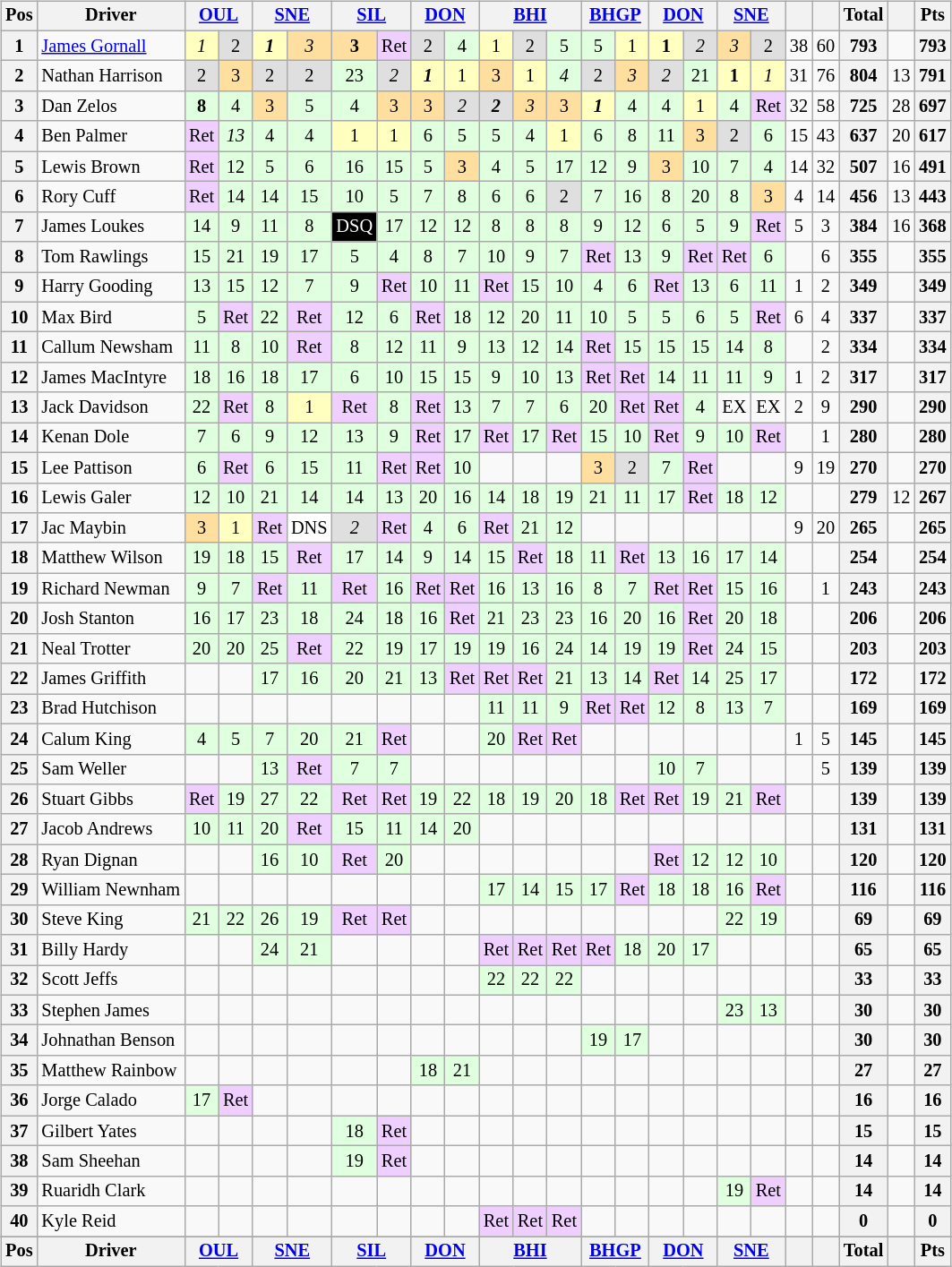<table>
<tr>
<td><br><table class="wikitable" style="font-size: 85%; text-align: center;">
<tr valign="top">
<th valign="middle">Pos</th>
<th valign="middle">Driver</th>
<th colspan="2"><a href='#'>OUL</a></th>
<th colspan="2"><a href='#'>SNE</a></th>
<th colspan="2"><a href='#'>SIL</a></th>
<th colspan="2"><a href='#'>DON</a></th>
<th colspan="3"><a href='#'>BHI</a></th>
<th colspan="2"><a href='#'>BHGP</a></th>
<th colspan="2"><a href='#'>DON</a></th>
<th colspan="2"><a href='#'>SNE</a></th>
<th valign=middle></th>
<th valign=middle></th>
<th valign=middle>Total</th>
<th valign=middle></th>
<th valign=middle>Pts</th>
</tr>
<tr>
<th>1</th>
<td align=left> <a href='#'>James Gornall</a></td>
<td style="background:#ffffbf;"><em>1</em></td>
<td style="background:#dfdfdf;">2</td>
<td style="background:#ffffbf;"><strong><em>1</em></strong></td>
<td style="background:#ffdf9f;"><em>3</em></td>
<td style="background:#ffdf9f;"><strong>3</strong></td>
<td style="background:#efcfff;">Ret</td>
<td style="background:#dfdfdf;">2</td>
<td style="background:#dfffdf;">4</td>
<td style="background:#ffffbf;">1</td>
<td style="background:#dfdfdf;">2</td>
<td style="background:#dfffdf;">5</td>
<td style="background:#dfffdf;">5</td>
<td style="background:#ffffbf;">1</td>
<td style="background:#ffffbf;"><strong>1</strong></td>
<td style="background:#dfdfdf;"><em>2</em></td>
<td style="background:#ffdf9f;"><em>3</em></td>
<td style="background:#dfdfdf;">2</td>
<td>38</td>
<td>60</td>
<th>793</th>
<td></td>
<th>793</th>
</tr>
<tr>
<th>2</th>
<td align=left> Nathan Harrison</td>
<td style="background:#dfdfdf;">2</td>
<td style="background:#ffdf9f;">3</td>
<td style="background:#dfdfdf;">2</td>
<td style="background:#dfdfdf;">2</td>
<td style="background:#dfffdf;">23</td>
<td style="background:#dfdfdf;"><em>2</em></td>
<td style="background:#ffffbf;"><strong><em>1</em></strong></td>
<td style="background:#ffffbf;">1</td>
<td style="background:#ffdf9f;">3</td>
<td style="background:#ffffbf;">1</td>
<td style="background:#dfffdf;"><em>4</em></td>
<td style="background:#dfdfdf;">2</td>
<td style="background:#ffdf9f;"><em>3</em></td>
<td style="background:#dfdfdf;"><em>2</em></td>
<td style="background:#dfffdf;">21</td>
<td style="background:#ffffbf;"><strong>1</strong></td>
<td style="background:#ffffbf;"><em>1</em></td>
<td>31</td>
<td>76</td>
<th>804</th>
<td>13</td>
<th>791</th>
</tr>
<tr>
<th>3</th>
<td align=left> Dan Zelos</td>
<td style="background:#dfffdf;"><strong>8</strong></td>
<td style="background:#dfffdf;">4</td>
<td style="background:#ffdf9f;">3</td>
<td style="background:#dfffdf;">5</td>
<td style="background:#dfffdf;">4</td>
<td style="background:#ffdf9f;">3</td>
<td style="background:#ffdf9f;">3</td>
<td style="background:#dfdfdf;"><em>2</em></td>
<td style="background:#dfdfdf;"><strong><em>2</em></strong></td>
<td style="background:#ffdf9f;"><em>3</em></td>
<td style="background:#ffdf9f;">3</td>
<td style="background:#ffffbf;"><strong><em>1</em></strong></td>
<td style="background:#dfffdf;">4</td>
<td style="background:#dfffdf;">4</td>
<td style="background:#ffffbf;">1</td>
<td style="background:#dfffdf;">4</td>
<td style="background:#efcfff;">Ret</td>
<td>32</td>
<td>58</td>
<th>725</th>
<td>28</td>
<th>697</th>
</tr>
<tr>
<th>4</th>
<td align=left> Ben Palmer</td>
<td style="background:#efcfff;">Ret</td>
<td style="background:#dfffdf;"><em>13</em></td>
<td style="background:#dfffdf;">4</td>
<td style="background:#dfffdf;">4</td>
<td style="background:#ffffbf;">1</td>
<td style="background:#ffffbf;">1</td>
<td style="background:#dfffdf;">6</td>
<td style="background:#dfffdf;">5</td>
<td style="background:#dfffdf;">5</td>
<td style="background:#dfffdf;">4</td>
<td style="background:#ffffbf;">1</td>
<td style="background:#dfffdf;">6</td>
<td style="background:#dfffdf;">8</td>
<td style="background:#dfffdf;">11</td>
<td style="background:#ffdf9f;">3</td>
<td style="background:#dfdfdf;">2</td>
<td style="background:#dfffdf;">6</td>
<td>15</td>
<td>43</td>
<th>637</th>
<td>20</td>
<th>617</th>
</tr>
<tr>
<th>5</th>
<td align=left> Lewis Brown</td>
<td style="background:#efcfff;">Ret</td>
<td style="background:#dfffdf;">12</td>
<td style="background:#dfffdf;">5</td>
<td style="background:#dfffdf;">6</td>
<td style="background:#dfffdf;">16</td>
<td style="background:#dfffdf;">15</td>
<td style="background:#dfffdf;">5</td>
<td style="background:#ffdf9f;">3</td>
<td style="background:#dfffdf;">4</td>
<td style="background:#dfffdf;">5</td>
<td style="background:#dfffdf;">17</td>
<td style="background:#dfffdf;">12</td>
<td style="background:#dfffdf;">9</td>
<td style="background:#ffdf9f;">3</td>
<td style="background:#dfffdf;">10</td>
<td style="background:#dfffdf;">7</td>
<td style="background:#dfffdf;">4</td>
<td>14</td>
<td>32</td>
<th>507</th>
<td>16</td>
<th>491</th>
</tr>
<tr>
<th>6</th>
<td align=left> Rory Cuff</td>
<td style="background:#efcfff;">Ret</td>
<td style="background:#dfffdf;">14</td>
<td style="background:#dfffdf;">14</td>
<td style="background:#dfffdf;">15</td>
<td style="background:#dfffdf;">10</td>
<td style="background:#dfffdf;">5</td>
<td style="background:#dfffdf;">7</td>
<td style="background:#dfffdf;">8</td>
<td style="background:#dfffdf;">6</td>
<td style="background:#dfffdf;">6</td>
<td style="background:#dfdfdf;">2</td>
<td style="background:#dfffdf;">7</td>
<td style="background:#dfffdf;">16</td>
<td style="background:#dfffdf;">8</td>
<td style="background:#dfffdf;">20</td>
<td style="background:#dfffdf;">8</td>
<td style="background:#ffdf9f;">3</td>
<td>4</td>
<td>14</td>
<th>456</th>
<td>13</td>
<th>443</th>
</tr>
<tr>
<th>7</th>
<td align=left> James Loukes</td>
<td style="background:#dfffdf;">14</td>
<td style="background:#dfffdf;">9</td>
<td style="background:#dfffdf;">11</td>
<td style="background:#dfffdf;">8</td>
<td style="background:#000000; color:white;">DSQ</td>
<td style="background:#dfffdf;">17</td>
<td style="background:#dfffdf;">12</td>
<td style="background:#dfffdf;">12</td>
<td style="background:#dfffdf;">8</td>
<td style="background:#dfffdf;">8</td>
<td style="background:#dfffdf;">8</td>
<td style="background:#dfffdf;">9</td>
<td style="background:#dfffdf;">12</td>
<td style="background:#dfffdf;">6</td>
<td style="background:#dfffdf;">5</td>
<td style="background:#dfffdf;">9</td>
<td style="background:#efcfff;">Ret</td>
<td>5</td>
<td>3</td>
<th>384</th>
<td>16</td>
<th>368</th>
</tr>
<tr>
<th>8</th>
<td align=left> Tom Rawlings</td>
<td style="background:#dfffdf;">15</td>
<td style="background:#dfffdf;">21</td>
<td style="background:#dfffdf;">19</td>
<td style="background:#dfffdf;">17</td>
<td style="background:#dfffdf;">5</td>
<td style="background:#dfffdf;">4</td>
<td style="background:#dfffdf;">8</td>
<td style="background:#dfffdf;">7</td>
<td style="background:#dfffdf;">10</td>
<td style="background:#dfffdf;">9</td>
<td style="background:#dfffdf;">7</td>
<td style="background:#efcfff;">Ret</td>
<td style="background:#dfffdf;">13</td>
<td style="background:#dfffdf;">9</td>
<td style="background:#efcfff;">Ret</td>
<td style="background:#efcfff;">Ret</td>
<td style="background:#dfffdf;">6</td>
<td></td>
<td>6</td>
<th>355</th>
<td></td>
<th>355</th>
</tr>
<tr>
<th>9</th>
<td align=left> Harry Gooding</td>
<td style="background:#dfffdf;">13</td>
<td style="background:#dfffdf;">15</td>
<td style="background:#dfffdf;">12</td>
<td style="background:#dfffdf;">7</td>
<td style="background:#dfffdf;">9</td>
<td style="background:#efcfff;">Ret</td>
<td style="background:#dfffdf;">10</td>
<td style="background:#dfffdf;">11</td>
<td style="background:#efcfff;">Ret</td>
<td style="background:#dfffdf;">15</td>
<td style="background:#dfffdf;">10</td>
<td style="background:#dfffdf;">4</td>
<td style="background:#dfffdf;">6</td>
<td style="background:#efcfff;">Ret</td>
<td style="background:#dfffdf;">13</td>
<td style="background:#dfffdf;">6</td>
<td style="background:#dfffdf;">11</td>
<td>1</td>
<td>2</td>
<th>349</th>
<td></td>
<th>349</th>
</tr>
<tr>
<th>10</th>
<td align=left> Max Bird</td>
<td style="background:#dfffdf;">5</td>
<td style="background:#efcfff;">Ret</td>
<td style="background:#dfffdf;">22</td>
<td style="background:#efcfff;">Ret</td>
<td style="background:#dfffdf;">12</td>
<td style="background:#dfffdf;">6</td>
<td style="background:#efcfff;">Ret</td>
<td style="background:#dfffdf;">18</td>
<td style="background:#dfffdf;">12</td>
<td style="background:#dfffdf;">20</td>
<td style="background:#dfffdf;">11</td>
<td style="background:#dfffdf;">10</td>
<td style="background:#dfffdf;">5</td>
<td style="background:#dfffdf;">5</td>
<td style="background:#dfffdf;">6</td>
<td style="background:#dfffdf;">5</td>
<td style="background:#efcfff;">Ret</td>
<td>6</td>
<td>4</td>
<th>337</th>
<td></td>
<th>337</th>
</tr>
<tr>
<th>11</th>
<td align=left> Callum Newsham</td>
<td style="background:#dfffdf;">11</td>
<td style="background:#dfffdf;">8</td>
<td style="background:#dfffdf;">10</td>
<td style="background:#efcfff;">Ret</td>
<td style="background:#dfffdf;">8</td>
<td style="background:#dfffdf;">12</td>
<td style="background:#dfffdf;">11</td>
<td style="background:#dfffdf;">9</td>
<td style="background:#dfffdf;">13</td>
<td style="background:#dfffdf;">12</td>
<td style="background:#dfffdf;">14</td>
<td style="background:#efcfff;">Ret</td>
<td style="background:#dfffdf;">15</td>
<td style="background:#dfffdf;">15</td>
<td style="background:#dfffdf;">15</td>
<td style="background:#dfffdf;">14</td>
<td style="background:#dfffdf;">8</td>
<td></td>
<td>2</td>
<th>334</th>
<td></td>
<th>334</th>
</tr>
<tr>
<th>12</th>
<td align=left> James MacIntyre</td>
<td style="background:#dfffdf;">18</td>
<td style="background:#dfffdf;">16</td>
<td style="background:#dfffdf;">18</td>
<td style="background:#dfffdf;">17</td>
<td style="background:#dfffdf;">6</td>
<td style="background:#dfffdf;">10</td>
<td style="background:#dfffdf;">15</td>
<td style="background:#dfffdf;">15</td>
<td style="background:#dfffdf;">9</td>
<td style="background:#dfffdf;">10</td>
<td style="background:#dfffdf;">13</td>
<td style="background:#efcfff;">Ret</td>
<td style="background:#efcfff;">Ret</td>
<td style="background:#dfffdf;">14</td>
<td style="background:#dfffdf;">11</td>
<td style="background:#dfffdf;">11</td>
<td style="background:#dfffdf;">9</td>
<td>1</td>
<td>2</td>
<th>317</th>
<td></td>
<th>317</th>
</tr>
<tr>
<th>13</th>
<td align=left> Jack Davidson</td>
<td style="background:#dfffdf;">22</td>
<td style="background:#efcfff;">Ret</td>
<td style="background:#dfffdf;">8</td>
<td style="background:#ffffbf;">1</td>
<td style="background:#efcfff;">Ret</td>
<td style="background:#dfffdf;">8</td>
<td style="background:#efcfff;">Ret</td>
<td style="background:#dfffdf;">13</td>
<td style="background:#dfffdf;">7</td>
<td style="background:#dfffdf;">7</td>
<td style="background:#dfffdf;">6</td>
<td style="background:#dfffdf;">20</td>
<td style="background:#efcfff;">Ret</td>
<td style="background:#efcfff;">Ret</td>
<td style="background:#dfffdf;">4</td>
<td>EX</td>
<td>EX</td>
<td>2</td>
<td>9</td>
<th>290</th>
<td></td>
<th>290</th>
</tr>
<tr>
<th>14</th>
<td align=left> Kenan Dole</td>
<td style="background:#dfffdf;">7</td>
<td style="background:#dfffdf;">6</td>
<td style="background:#dfffdf;">9</td>
<td style="background:#dfffdf;">12</td>
<td style="background:#dfffdf;">13</td>
<td style="background:#dfffdf;">9</td>
<td style="background:#efcfff;">Ret</td>
<td style="background:#dfffdf;">17</td>
<td style="background:#efcfff;">Ret</td>
<td style="background:#dfffdf;">17</td>
<td style="background:#efcfff;">Ret</td>
<td style="background:#dfffdf;">15</td>
<td style="background:#dfffdf;">10</td>
<td style="background:#efcfff;">Ret</td>
<td style="background:#dfffdf;">9</td>
<td style="background:#dfffdf;">10</td>
<td style="background:#efcfff;">Ret</td>
<td></td>
<td>1</td>
<th>280</th>
<td></td>
<th>280</th>
</tr>
<tr>
<th>15</th>
<td align=left> Lee Pattison</td>
<td style="background:#dfffdf;">6</td>
<td style="background:#efcfff;">Ret</td>
<td style="background:#dfffdf;">6</td>
<td style="background:#dfffdf;">15</td>
<td style="background:#dfffdf;">11</td>
<td style="background:#efcfff;">Ret</td>
<td style="background:#efcfff;">Ret</td>
<td style="background:#dfffdf;">10</td>
<td></td>
<td></td>
<td></td>
<td style="background:#ffdf9f;">3</td>
<td style="background:#dfdfdf;">2</td>
<td style="background:#dfffdf;">7</td>
<td style="background:#efcfff;">Ret</td>
<td></td>
<td></td>
<td>9</td>
<td>19</td>
<th>270</th>
<td></td>
<th>270</th>
</tr>
<tr>
<th>16</th>
<td align=left> Lewis Galer</td>
<td style="background:#dfffdf;">12</td>
<td style="background:#dfffdf;">10</td>
<td style="background:#dfffdf;">21</td>
<td style="background:#dfffdf;">14</td>
<td style="background:#dfffdf;">14</td>
<td style="background:#dfffdf;">13</td>
<td style="background:#dfffdf;">20</td>
<td style="background:#dfffdf;">16</td>
<td style="background:#dfffdf;">14</td>
<td style="background:#dfffdf;">18</td>
<td style="background:#dfffdf;">19</td>
<td style="background:#dfffdf;">21</td>
<td style="background:#dfffdf;">11</td>
<td style="background:#dfffdf;">17</td>
<td style="background:#efcfff;">Ret</td>
<td style="background:#dfffdf;">18</td>
<td style="background:#dfffdf;">12</td>
<td></td>
<td></td>
<th>279</th>
<td>12</td>
<th>267</th>
</tr>
<tr>
<th>17</th>
<td align=left> Jac Maybin</td>
<td style="background:#ffdf9f;">3</td>
<td style="background:#ffffbf;">1</td>
<td style="background:#efcfff;">Ret</td>
<td style="background:#FFFFFF;">DNS</td>
<td style="background:#dfdfdf;"><em>2</em></td>
<td style="background:#efcfff;">Ret</td>
<td style="background:#dfffdf;">4</td>
<td style="background:#dfffdf;">6</td>
<td style="background:#efcfff;">Ret</td>
<td style="background:#dfffdf;">21</td>
<td style="background:#dfffdf;">12</td>
<td></td>
<td></td>
<td></td>
<td></td>
<td></td>
<td></td>
<td>9</td>
<td>20</td>
<th>265</th>
<td></td>
<th>265</th>
</tr>
<tr>
<th>18</th>
<td align=left> Matthew Wilson</td>
<td style="background:#dfffdf;">19</td>
<td style="background:#dfffdf;">18</td>
<td style="background:#dfffdf;">15</td>
<td style="background:#efcfff;">Ret</td>
<td style="background:#dfffdf;">17</td>
<td style="background:#dfffdf;">14</td>
<td style="background:#dfffdf;">9</td>
<td style="background:#dfffdf;">14</td>
<td style="background:#dfffdf;">15</td>
<td style="background:#efcfff;">Ret</td>
<td style="background:#dfffdf;">18</td>
<td style="background:#dfffdf;">11</td>
<td style="background:#efcfff;">Ret</td>
<td style="background:#dfffdf;">13</td>
<td style="background:#dfffdf;">16</td>
<td style="background:#dfffdf;">17</td>
<td style="background:#dfffdf;">14</td>
<td></td>
<td></td>
<th>254</th>
<td></td>
<th>254</th>
</tr>
<tr>
<th>19</th>
<td align=left> Richard Newman</td>
<td style="background:#dfffdf;">9</td>
<td style="background:#dfffdf;">7</td>
<td style="background:#efcfff;">Ret</td>
<td style="background:#dfffdf;">11</td>
<td style="background:#efcfff;">Ret</td>
<td style="background:#dfffdf;">16</td>
<td style="background:#efcfff;">Ret</td>
<td style="background:#efcfff;">Ret</td>
<td style="background:#dfffdf;">16</td>
<td style="background:#dfffdf;">13</td>
<td style="background:#dfffdf;">16</td>
<td style="background:#dfffdf;">8</td>
<td style="background:#dfffdf;">7</td>
<td style="background:#efcfff;">Ret</td>
<td style="background:#efcfff;">Ret</td>
<td style="background:#dfffdf;">15</td>
<td style="background:#dfffdf;">16</td>
<td></td>
<td>1</td>
<th>243</th>
<td></td>
<th>243</th>
</tr>
<tr>
<th>20</th>
<td align=left> Josh Stanton</td>
<td style="background:#dfffdf;">16</td>
<td style="background:#dfffdf;">17</td>
<td style="background:#dfffdf;">23</td>
<td style="background:#dfffdf;">18</td>
<td style="background:#dfffdf;">24</td>
<td style="background:#dfffdf;">18</td>
<td style="background:#dfffdf;">16</td>
<td style="background:#efcfff;">Ret</td>
<td style="background:#dfffdf;">21</td>
<td style="background:#dfffdf;">23</td>
<td style="background:#dfffdf;">23</td>
<td style="background:#dfffdf;">16</td>
<td style="background:#dfffdf;">20</td>
<td style="background:#dfffdf;">16</td>
<td style="background:#efcfff;">Ret</td>
<td style="background:#dfffdf;">20</td>
<td style="background:#dfffdf;">18</td>
<td></td>
<td></td>
<th>206</th>
<td></td>
<th>206</th>
</tr>
<tr>
<th>21</th>
<td align=left> Neal Trotter</td>
<td style="background:#dfffdf;">20</td>
<td style="background:#dfffdf;">20</td>
<td style="background:#dfffdf;">25</td>
<td style="background:#efcfff;">Ret</td>
<td style="background:#dfffdf;">22</td>
<td style="background:#dfffdf;">19</td>
<td style="background:#dfffdf;">17</td>
<td style="background:#dfffdf;">19</td>
<td style="background:#dfffdf;">19</td>
<td style="background:#dfffdf;">16</td>
<td style="background:#dfffdf;">24</td>
<td style="background:#dfffdf;">14</td>
<td style="background:#dfffdf;">19</td>
<td style="background:#dfffdf;">19</td>
<td style="background:#efcfff;">Ret</td>
<td style="background:#dfffdf;">24</td>
<td style="background:#dfffdf;">15</td>
<td></td>
<td></td>
<th>203</th>
<td></td>
<th>203</th>
</tr>
<tr>
<th>22</th>
<td align=left> James Griffith</td>
<td></td>
<td></td>
<td style="background:#dfffdf;">17</td>
<td style="background:#dfffdf;">16</td>
<td style="background:#dfffdf;">20</td>
<td style="background:#dfffdf;">21</td>
<td style="background:#dfffdf;">13</td>
<td style="background:#efcfff;">Ret</td>
<td style="background:#efcfff;">Ret</td>
<td style="background:#efcfff;">Ret</td>
<td style="background:#dfffdf;">21</td>
<td style="background:#dfffdf;">13</td>
<td style="background:#dfffdf;">14</td>
<td style="background:#efcfff;">Ret</td>
<td style="background:#dfffdf;">14</td>
<td style="background:#dfffdf;">25</td>
<td style="background:#dfffdf;">17</td>
<td></td>
<td></td>
<th>172</th>
<td></td>
<th>172</th>
</tr>
<tr>
<th>23</th>
<td align=left> Brad Hutchison</td>
<td></td>
<td></td>
<td></td>
<td></td>
<td></td>
<td></td>
<td></td>
<td></td>
<td style="background:#dfffdf;">11</td>
<td style="background:#dfffdf;">11</td>
<td style="background:#dfffdf;">9</td>
<td style="background:#efcfff;">Ret</td>
<td style="background:#efcfff;">Ret</td>
<td style="background:#dfffdf;">12</td>
<td style="background:#dfffdf;">8</td>
<td style="background:#dfffdf;">13</td>
<td style="background:#dfffdf;">7</td>
<td></td>
<td></td>
<th>169</th>
<td></td>
<th>169</th>
</tr>
<tr>
<th>24</th>
<td align=left> Calum King</td>
<td style="background:#dfffdf;">4</td>
<td style="background:#dfffdf;">5</td>
<td style="background:#dfffdf;">7</td>
<td style="background:#dfffdf;">20</td>
<td style="background:#dfffdf;">21</td>
<td style="background:#efcfff;">Ret</td>
<td></td>
<td></td>
<td style="background:#dfffdf;">20</td>
<td style="background:#efcfff;">Ret</td>
<td style="background:#efcfff;">Ret</td>
<td></td>
<td></td>
<td></td>
<td></td>
<td></td>
<td></td>
<td>1</td>
<td>5</td>
<th>145</th>
<td></td>
<th>145</th>
</tr>
<tr>
<th>25</th>
<td align=left> Sam Weller</td>
<td></td>
<td></td>
<td style="background:#dfffdf;">13</td>
<td style="background:#efcfff;">Ret</td>
<td style="background:#dfffdf;">7</td>
<td style="background:#dfffdf;">7</td>
<td></td>
<td></td>
<td></td>
<td></td>
<td></td>
<td></td>
<td></td>
<td style="background:#dfffdf;">10</td>
<td style="background:#dfffdf;">7</td>
<td></td>
<td></td>
<td></td>
<td>5</td>
<th>139</th>
<td></td>
<th>139</th>
</tr>
<tr>
<th>26</th>
<td align=left> Stuart Gibbs</td>
<td style="background:#efcfff;">Ret</td>
<td style="background:#dfffdf;">19</td>
<td style="background:#dfffdf;">27</td>
<td style="background:#dfffdf;">22</td>
<td style="background:#efcfff;">Ret</td>
<td style="background:#efcfff;">Ret</td>
<td style="background:#dfffdf;">19</td>
<td style="background:#dfffdf;">22</td>
<td style="background:#dfffdf;">18</td>
<td style="background:#dfffdf;">19</td>
<td style="background:#dfffdf;">20</td>
<td style="background:#dfffdf;">18</td>
<td style="background:#efcfff;">Ret</td>
<td style="background:#efcfff;">Ret</td>
<td style="background:#dfffdf;">19</td>
<td style="background:#dfffdf;">21</td>
<td style="background:#efcfff;">Ret</td>
<td></td>
<td></td>
<th>139</th>
<td></td>
<th>139</th>
</tr>
<tr>
<th>27</th>
<td align=left> Jacob Andrews</td>
<td style="background:#dfffdf;">10</td>
<td style="background:#dfffdf;">11</td>
<td style="background:#dfffdf;">20</td>
<td style="background:#efcfff;">Ret</td>
<td style="background:#dfffdf;">15</td>
<td style="background:#dfffdf;">11</td>
<td style="background:#dfffdf;">14</td>
<td style="background:#dfffdf;">20</td>
<td></td>
<td></td>
<td></td>
<td></td>
<td></td>
<td></td>
<td></td>
<td></td>
<td></td>
<td></td>
<td></td>
<th>131</th>
<td></td>
<th>131</th>
</tr>
<tr>
<th>28</th>
<td align=left> Ryan Dignan</td>
<td></td>
<td></td>
<td style="background:#dfffdf;">16</td>
<td style="background:#dfffdf;">10</td>
<td style="background:#efcfff;">Ret</td>
<td style="background:#dfffdf;">20</td>
<td></td>
<td></td>
<td></td>
<td></td>
<td></td>
<td></td>
<td></td>
<td style="background:#efcfff;">Ret</td>
<td style="background:#dfffdf;">12</td>
<td style="background:#dfffdf;">12</td>
<td style="background:#dfffdf;">10</td>
<td></td>
<td></td>
<th>120</th>
<td></td>
<th>120</th>
</tr>
<tr>
<th>29</th>
<td align=left> William Newnham</td>
<td></td>
<td></td>
<td></td>
<td></td>
<td></td>
<td></td>
<td></td>
<td></td>
<td style="background:#dfffdf;">17</td>
<td style="background:#dfffdf;">14</td>
<td style="background:#dfffdf;">15</td>
<td style="background:#dfffdf;">17</td>
<td style="background:#efcfff;">Ret</td>
<td style="background:#dfffdf;">18</td>
<td style="background:#dfffdf;">18</td>
<td style="background:#dfffdf;">16</td>
<td style="background:#efcfff;">Ret</td>
<td></td>
<td></td>
<th>116</th>
<td></td>
<th>116</th>
</tr>
<tr>
<th>30</th>
<td align=left> Steve King</td>
<td style="background:#dfffdf;">21</td>
<td style="background:#dfffdf;">22</td>
<td style="background:#dfffdf;">26</td>
<td style="background:#dfffdf;">19</td>
<td style="background:#efcfff;">Ret</td>
<td style="background:#efcfff;">Ret</td>
<td></td>
<td></td>
<td></td>
<td></td>
<td></td>
<td></td>
<td></td>
<td></td>
<td></td>
<td style="background:#dfffdf;">22</td>
<td style="background:#dfffdf;">19</td>
<td></td>
<td></td>
<th>69</th>
<td></td>
<th>69</th>
</tr>
<tr>
<th>31</th>
<td align=left> Billy Hardy</td>
<td></td>
<td></td>
<td style="background:#dfffdf;">24</td>
<td style="background:#dfffdf;">21</td>
<td></td>
<td></td>
<td></td>
<td></td>
<td style="background:#efcfff;">Ret</td>
<td style="background:#efcfff;">Ret</td>
<td style="background:#efcfff;">Ret</td>
<td style="background:#efcfff;">Ret</td>
<td style="background:#dfffdf;">18</td>
<td style="background:#dfffdf;">20</td>
<td style="background:#dfffdf;">17</td>
<td></td>
<td></td>
<td></td>
<td></td>
<th>65</th>
<td></td>
<th>65</th>
</tr>
<tr>
<th>32</th>
<td align=left> Scott Jeffs</td>
<td></td>
<td></td>
<td></td>
<td></td>
<td></td>
<td></td>
<td></td>
<td></td>
<td style="background:#dfffdf;">22</td>
<td style="background:#dfffdf;">22</td>
<td style="background:#dfffdf;">22</td>
<td></td>
<td></td>
<td></td>
<td></td>
<td></td>
<td></td>
<td></td>
<td></td>
<th>33</th>
<td></td>
<th>33</th>
</tr>
<tr>
<th>33</th>
<td align=left> Stephen James</td>
<td></td>
<td></td>
<td></td>
<td></td>
<td></td>
<td></td>
<td></td>
<td></td>
<td></td>
<td></td>
<td></td>
<td></td>
<td></td>
<td></td>
<td></td>
<td style="background:#dfffdf;">23</td>
<td style="background:#dfffdf;">13</td>
<td></td>
<td></td>
<th>30</th>
<td></td>
<th>30</th>
</tr>
<tr>
<th>34</th>
<td align=left> Johnathan Benson</td>
<td></td>
<td></td>
<td></td>
<td></td>
<td></td>
<td></td>
<td></td>
<td></td>
<td></td>
<td></td>
<td></td>
<td style="background:#dfffdf;">19</td>
<td style="background:#dfffdf;">17</td>
<td></td>
<td></td>
<td></td>
<td></td>
<td></td>
<td></td>
<th>30</th>
<td></td>
<th>30</th>
</tr>
<tr>
<th>35</th>
<td align=left> Matthew Rainbow</td>
<td></td>
<td></td>
<td></td>
<td></td>
<td></td>
<td></td>
<td style="background:#dfffdf;">18</td>
<td style="background:#dfffdf;">21</td>
<td></td>
<td></td>
<td></td>
<td></td>
<td></td>
<td></td>
<td></td>
<td></td>
<td></td>
<td></td>
<td></td>
<th>27</th>
<td></td>
<th>27</th>
</tr>
<tr>
<th>36</th>
<td align=left> Jorge Calado</td>
<td style="background:#dfffdf;">17</td>
<td style="background:#efcfff;">Ret</td>
<td></td>
<td></td>
<td></td>
<td></td>
<td></td>
<td></td>
<td></td>
<td></td>
<td></td>
<td></td>
<td></td>
<td></td>
<td></td>
<td></td>
<td></td>
<td></td>
<td></td>
<th>16</th>
<td></td>
<th>16</th>
</tr>
<tr>
<th>37</th>
<td align=left> Gilbert Yates</td>
<td></td>
<td></td>
<td></td>
<td></td>
<td style="background:#dfffdf;">18</td>
<td style="background:#efcfff;">Ret</td>
<td></td>
<td></td>
<td></td>
<td></td>
<td></td>
<td></td>
<td></td>
<td></td>
<td></td>
<td></td>
<td></td>
<td></td>
<td></td>
<th>15</th>
<td></td>
<th>15</th>
</tr>
<tr>
<th>38</th>
<td align=left> Sam Sheehan</td>
<td></td>
<td></td>
<td></td>
<td></td>
<td style="background:#dfffdf;">19</td>
<td style="background:#efcfff;">Ret</td>
<td></td>
<td></td>
<td></td>
<td></td>
<td></td>
<td></td>
<td></td>
<td></td>
<td></td>
<td></td>
<td></td>
<td></td>
<td></td>
<th>14</th>
<td></td>
<th>14</th>
</tr>
<tr>
<th>39</th>
<td align=left> Ruaridh Clark</td>
<td></td>
<td></td>
<td></td>
<td></td>
<td></td>
<td></td>
<td></td>
<td></td>
<td></td>
<td></td>
<td></td>
<td></td>
<td></td>
<td></td>
<td></td>
<td style="background:#dfffdf;">19</td>
<td style="background:#efcfff;">Ret</td>
<td></td>
<td></td>
<th>14</th>
<td></td>
<th>14</th>
</tr>
<tr>
<th>40</th>
<td align=left> Kyle Reid</td>
<td></td>
<td></td>
<td></td>
<td></td>
<td></td>
<td></td>
<td></td>
<td></td>
<td style="background:#efcfff;">Ret</td>
<td style="background:#efcfff;">Ret</td>
<td style="background:#efcfff;">Ret</td>
<td></td>
<td></td>
<td></td>
<td></td>
<td></td>
<td></td>
<td></td>
<td></td>
<th>0</th>
<td></td>
<th>0</th>
</tr>
<tr>
</tr>
<tr valign="top">
<th valign="middle">Pos</th>
<th valign="middle">Driver</th>
<th colspan="2"><a href='#'>OUL</a></th>
<th colspan="2"><a href='#'>SNE</a></th>
<th colspan="2"><a href='#'>SIL</a></th>
<th colspan="2"><a href='#'>DON</a></th>
<th colspan="3"><a href='#'>BHI</a></th>
<th colspan="2"><a href='#'>BHGP</a></th>
<th colspan="2"><a href='#'>DON</a></th>
<th colspan="2"><a href='#'>SNE</a></th>
<th valign=middle></th>
<th valign=middle></th>
<th valign=middle>Total</th>
<th valign=middle></th>
<th valign=middle>Pts</th>
</tr>
</table>
</td>
<td valign="top"><br></td>
</tr>
</table>
